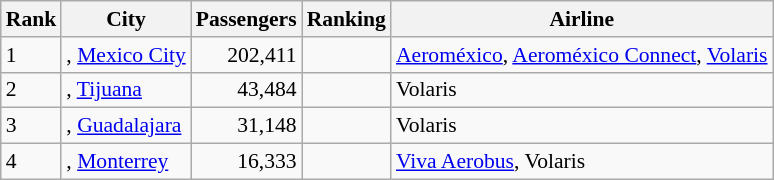<table class="wikitable" style="font-size: 90%" width= align=>
<tr>
<th>Rank</th>
<th>City</th>
<th>Passengers</th>
<th>Ranking</th>
<th>Airline</th>
</tr>
<tr>
<td>1</td>
<td>, <a href='#'>Mexico City</a></td>
<td align="right">202,411</td>
<td align="center"></td>
<td><a href='#'>Aeroméxico</a>, <a href='#'>Aeroméxico Connect</a>, <a href='#'>Volaris</a></td>
</tr>
<tr>
<td>2</td>
<td>, <a href='#'>Tijuana</a></td>
<td align="right">43,484</td>
<td align="center"></td>
<td>Volaris</td>
</tr>
<tr>
<td>3</td>
<td>, <a href='#'>Guadalajara</a></td>
<td align="right">31,148</td>
<td align="center"></td>
<td>Volaris</td>
</tr>
<tr>
<td>4</td>
<td>, <a href='#'>Monterrey</a></td>
<td align="right">16,333</td>
<td align="center"></td>
<td><a href='#'>Viva Aerobus</a>, Volaris</td>
</tr>
</table>
